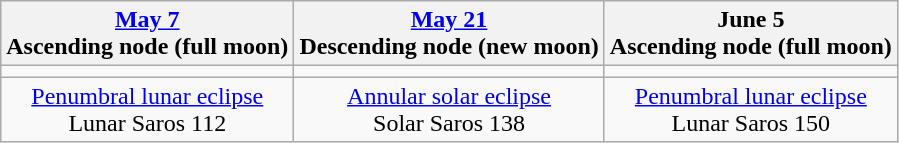<table class="wikitable">
<tr>
<th><a href='#'>May 7</a><br>Ascending node (full moon)<br></th>
<th><a href='#'>May 21</a><br>Descending node (new moon)<br></th>
<th>June 5<br>Ascending node (full moon)<br></th>
</tr>
<tr>
<td></td>
<td></td>
<td></td>
</tr>
<tr align=center>
<td><a href='#'>Penumbral lunar eclipse</a><br>Lunar Saros 112</td>
<td><a href='#'>Annular solar eclipse</a><br>Solar Saros 138</td>
<td><a href='#'>Penumbral lunar eclipse</a><br>Lunar Saros 150</td>
</tr>
</table>
